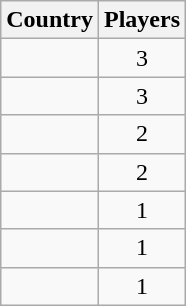<table class="sortable wikitable">
<tr>
<th>Country</th>
<th>Players</th>
</tr>
<tr>
<td></td>
<td align=center>3</td>
</tr>
<tr>
<td></td>
<td align=center>3</td>
</tr>
<tr>
<td></td>
<td align=center>2</td>
</tr>
<tr>
<td></td>
<td align=center>2</td>
</tr>
<tr>
<td></td>
<td align=center>1</td>
</tr>
<tr>
<td></td>
<td align=center>1</td>
</tr>
<tr>
<td></td>
<td align=center>1</td>
</tr>
</table>
